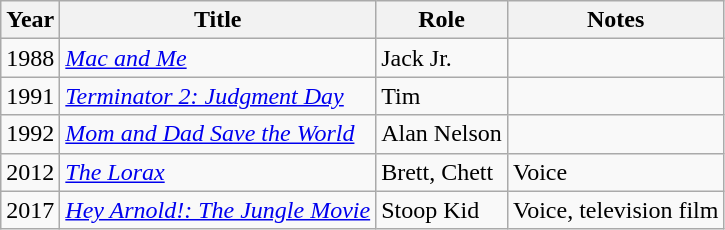<table class="wikitable sortable">
<tr>
<th>Year</th>
<th>Title</th>
<th>Role</th>
<th>Notes</th>
</tr>
<tr>
<td>1988</td>
<td><em><a href='#'>Mac and Me</a></em></td>
<td>Jack Jr.</td>
<td></td>
</tr>
<tr>
<td>1991</td>
<td><em><a href='#'>Terminator 2: Judgment Day</a></em></td>
<td>Tim</td>
<td></td>
</tr>
<tr>
<td>1992</td>
<td><em><a href='#'>Mom and Dad Save the World</a></em></td>
<td>Alan Nelson</td>
<td></td>
</tr>
<tr>
<td>2012</td>
<td><em><a href='#'>The Lorax</a></em></td>
<td>Brett, Chett</td>
<td>Voice</td>
</tr>
<tr>
<td>2017</td>
<td><em><a href='#'>Hey Arnold!: The Jungle Movie</a></em></td>
<td>Stoop Kid</td>
<td>Voice, television film</td>
</tr>
</table>
